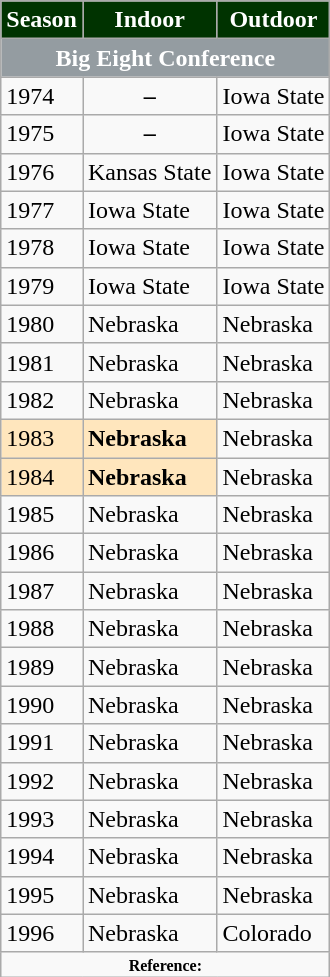<table class="wikitable">
<tr>
<th style="background:#003300;color:white;">Season</th>
<th style="background:#003300;color:white;">Indoor</th>
<th style="background:#003300;color:white;">Outdoor</th>
</tr>
<tr>
<th colspan="3" style="background:#949CA1;color:white;"><strong>Big Eight Conference</strong></th>
</tr>
<tr>
<td>1974</td>
<td align="center"><strong>–</strong></td>
<td>Iowa State</td>
</tr>
<tr>
<td>1975</td>
<td align="center"><strong>–</strong></td>
<td>Iowa State</td>
</tr>
<tr>
<td>1976</td>
<td>Kansas State</td>
<td>Iowa State</td>
</tr>
<tr>
<td>1977</td>
<td>Iowa State</td>
<td>Iowa State</td>
</tr>
<tr>
<td>1978</td>
<td>Iowa State</td>
<td>Iowa State</td>
</tr>
<tr>
<td>1979</td>
<td>Iowa State</td>
<td>Iowa State</td>
</tr>
<tr>
<td>1980</td>
<td>Nebraska</td>
<td>Nebraska</td>
</tr>
<tr>
<td>1981</td>
<td>Nebraska</td>
<td>Nebraska</td>
</tr>
<tr>
<td>1982</td>
<td>Nebraska</td>
<td>Nebraska</td>
</tr>
<tr>
<td bgcolor="#FFE6BD">1983</td>
<td bgcolor="#FFE6BD"><strong>Nebraska</strong></td>
<td>Nebraska</td>
</tr>
<tr>
<td bgcolor="#FFE6BD">1984</td>
<td bgcolor="#FFE6BD"><strong>Nebraska</strong></td>
<td>Nebraska</td>
</tr>
<tr>
<td>1985</td>
<td>Nebraska</td>
<td>Nebraska</td>
</tr>
<tr>
<td>1986</td>
<td>Nebraska</td>
<td>Nebraska</td>
</tr>
<tr>
<td>1987</td>
<td>Nebraska</td>
<td>Nebraska</td>
</tr>
<tr>
<td>1988</td>
<td>Nebraska</td>
<td>Nebraska</td>
</tr>
<tr>
<td>1989</td>
<td>Nebraska</td>
<td>Nebraska</td>
</tr>
<tr>
<td>1990</td>
<td>Nebraska</td>
<td>Nebraska</td>
</tr>
<tr>
<td>1991</td>
<td>Nebraska</td>
<td>Nebraska</td>
</tr>
<tr>
<td>1992</td>
<td>Nebraska</td>
<td>Nebraska</td>
</tr>
<tr>
<td>1993</td>
<td>Nebraska</td>
<td>Nebraska</td>
</tr>
<tr>
<td>1994</td>
<td>Nebraska</td>
<td>Nebraska</td>
</tr>
<tr>
<td>1995</td>
<td>Nebraska</td>
<td>Nebraska</td>
</tr>
<tr>
<td>1996</td>
<td>Nebraska</td>
<td>Colorado</td>
</tr>
<tr>
<td colspan="3"  style="font-size:8pt; text-align:center;"><strong>Reference:</strong></td>
</tr>
</table>
